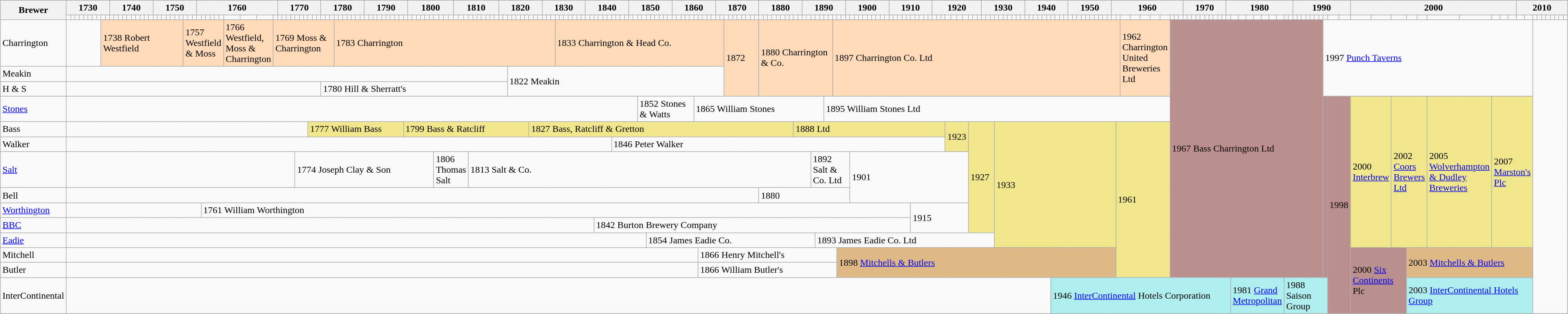<table class="wikitable">
<tr>
<th rowspan=2>Brewer</th>
<th colspan=10>1730</th>
<th colspan=10>1740</th>
<th colspan=10>1750</th>
<th colspan=10>1760</th>
<th colspan=10>1770</th>
<th colspan=10>1780</th>
<th colspan=10>1790</th>
<th colspan=10>1800</th>
<th colspan=10>1810</th>
<th colspan=10>1820</th>
<th colspan=10>1830</th>
<th colspan=10>1840</th>
<th colspan=10>1850</th>
<th colspan=10>1860</th>
<th colspan=10>1870</th>
<th colspan=10>1880</th>
<th colspan=10>1890</th>
<th colspan=10>1900</th>
<th colspan=10>1910</th>
<th colspan=10>1920</th>
<th colspan=10>1930</th>
<th colspan=10>1940</th>
<th colspan=10>1950</th>
<th colspan=10>1960</th>
<th colspan=10>1970</th>
<th colspan=10>1980</th>
<th colspan=10>1990</th>
<th colspan=10>2000</th>
<th colspan=10>2010</th>
</tr>
<tr>
<td></td>
<td></td>
<td></td>
<td></td>
<td></td>
<td></td>
<td></td>
<td></td>
<td></td>
<td></td>
<td></td>
<td></td>
<td></td>
<td></td>
<td></td>
<td></td>
<td></td>
<td></td>
<td></td>
<td></td>
<td></td>
<td></td>
<td></td>
<td></td>
<td></td>
<td></td>
<td></td>
<td></td>
<td></td>
<td></td>
<td></td>
<td></td>
<td></td>
<td></td>
<td></td>
<td></td>
<td></td>
<td></td>
<td></td>
<td></td>
<td></td>
<td></td>
<td></td>
<td></td>
<td></td>
<td></td>
<td></td>
<td></td>
<td></td>
<td></td>
<td></td>
<td></td>
<td></td>
<td></td>
<td></td>
<td></td>
<td></td>
<td></td>
<td></td>
<td></td>
<td></td>
<td></td>
<td></td>
<td></td>
<td></td>
<td></td>
<td></td>
<td></td>
<td></td>
<td></td>
<td></td>
<td></td>
<td></td>
<td></td>
<td></td>
<td></td>
<td></td>
<td></td>
<td></td>
<td></td>
<td></td>
<td></td>
<td></td>
<td></td>
<td></td>
<td></td>
<td></td>
<td></td>
<td></td>
<td></td>
<td></td>
<td></td>
<td></td>
<td></td>
<td></td>
<td></td>
<td></td>
<td></td>
<td></td>
<td></td>
<td></td>
<td></td>
<td></td>
<td></td>
<td></td>
<td></td>
<td></td>
<td></td>
<td></td>
<td></td>
<td></td>
<td></td>
<td></td>
<td></td>
<td></td>
<td></td>
<td></td>
<td></td>
<td></td>
<td></td>
<td></td>
<td></td>
<td></td>
<td></td>
<td></td>
<td></td>
<td></td>
<td></td>
<td></td>
<td></td>
<td></td>
<td></td>
<td></td>
<td></td>
<td></td>
<td></td>
<td></td>
<td></td>
<td></td>
<td></td>
<td></td>
<td></td>
<td></td>
<td></td>
<td></td>
<td></td>
<td></td>
<td></td>
<td></td>
<td></td>
<td></td>
<td></td>
<td></td>
<td></td>
<td></td>
<td></td>
<td></td>
<td></td>
<td></td>
<td></td>
<td></td>
<td></td>
<td></td>
<td></td>
<td></td>
<td></td>
<td></td>
<td></td>
<td></td>
<td></td>
<td></td>
<td></td>
<td></td>
<td></td>
<td></td>
<td></td>
<td></td>
<td></td>
<td></td>
<td></td>
<td></td>
<td></td>
<td></td>
<td></td>
<td></td>
<td></td>
<td></td>
<td></td>
<td></td>
<td></td>
<td></td>
<td></td>
<td></td>
<td></td>
<td></td>
<td></td>
<td></td>
<td></td>
<td></td>
<td></td>
<td></td>
<td></td>
<td></td>
<td></td>
<td></td>
<td></td>
<td></td>
<td></td>
<td></td>
<td></td>
<td></td>
<td></td>
<td></td>
<td></td>
<td></td>
<td></td>
<td></td>
<td></td>
<td></td>
<td></td>
<td></td>
<td></td>
<td></td>
<td></td>
<td></td>
<td></td>
<td></td>
<td></td>
<td></td>
<td></td>
<td></td>
<td></td>
<td></td>
<td></td>
<td></td>
<td></td>
<td></td>
<td></td>
<td></td>
<td></td>
<td></td>
<td></td>
<td></td>
<td></td>
<td></td>
<td></td>
<td></td>
<td></td>
<td></td>
<td></td>
<td></td>
<td></td>
<td></td>
<td></td>
<td></td>
<td></td>
<td></td>
<td></td>
<td></td>
<td></td>
<td></td>
<td></td>
<td></td>
<td></td>
<td></td>
<td></td>
<td></td>
<td></td>
<td></td>
<td></td>
<td></td>
<td></td>
<td></td>
<td></td>
<td></td>
<td></td>
<td></td>
<td></td>
<td></td>
<td></td>
<td></td>
<td></td>
<td></td>
<td></td>
<td></td>
<td></td>
<td></td>
<td></td>
<td></td>
<td></td>
</tr>
<tr>
<td>Charrington</td>
<td colspan=8></td>
<td colspan=19 style="background:PeachPuff">1738 Robert Westfield</td>
<td colspan=9 style="background:PeachPuff">1757 Westfield & Moss</td>
<td colspan=3 style="background:PeachPuff">1766 Westfield, Moss & Charrington</td>
<td colspan=14 style="background:PeachPuff">1769 Moss & Charrington</td>
<td colspan=50 style="background:PeachPuff">1783 Charrington</td>
<td rowspan=1 colspan=39 style="background:PeachPuff">1833 Charrington & Head Co.</td>
<td rowspan=3 colspan=8 style="background:PeachPuff">1872</td>
<td rowspan=3 colspan=17 style="background:PeachPuff">1880 Charrington & Co.</td>
<td rowspan=3 colspan=65 style="background:PeachPuff">1897 Charrington Co. Ltd</td>
<td rowspan=3 colspan=5 style="background:PeachPuff">1962 Charrington United Breweries Ltd</td>
<td rowspan=13 colspan=30 style="background:RosyBrown">1967 Bass Charrington Ltd</td>
<td rowspan=3 colspan=15>1997 <a href='#'>Punch Taverns</a></td>
</tr>
<tr>
<td>Meakin</td>
<td colspan=92></td>
<td rowspan=2 colspan=50>1822 Meakin</td>
</tr>
<tr>
<td>H & S</td>
<td colspan=50></td>
<td colspan=42>1780 Hill & Sherratt's</td>
</tr>
<tr>
<td><a href='#'>Stones</a></td>
<td colspan=122></td>
<td colspan=13>1852 Stones & Watts</td>
<td colspan=30>1865 William Stones</td>
<td colspan=72>1895 William Stones Ltd</td>
<td rowspan=10 style="background:RosyBrown"></td>
<td rowspan=11 colspan=2 style="background:RosyBrown">1998</td>
<td rowspan=8 colspan=2 style="background:Khaki">2000 <a href='#'>Interbrew</a></td>
<td rowspan=8 colspan=3 style="background:Khaki">2002 <a href='#'>Coors Brewers Ltd</a></td>
<td rowspan=8 colspan=2 style="background:Khaki">2005 <a href='#'>Wolverhampton & Dudley Breweries</a></td>
<td rowspan=8 colspan=5 style="background:Khaki">2007 <a href='#'>Marston's Plc</a></td>
</tr>
<tr>
<td>Bass</td>
<td colspan=47></td>
<td colspan=22 style="background:Khaki">1777 William Bass</td>
<td colspan=28 style="background:Khaki">1799 Bass & Ratcliff</td>
<td colspan=61 style="background:Khaki">1827 Bass, Ratcliff & Gretton</td>
<td colspan=35 style="background:Khaki">1888  Ltd</td>
<td rowspan=2 colspan=4 style="background:Khaki">1923</td>
<td rowspan=6 colspan=6 style="background:Khaki">1927</td>
<td rowspan=7 colspan=28 style="background:Khaki">1933</td>
<td rowspan=9 colspan=6 style="background:Khaki">1961</td>
</tr>
<tr>
<td>Walker</td>
<td colspan=116></td>
<td colspan=77>1846 Peter Walker</td>
</tr>
<tr>
<td><a href='#'>Salt</a></td>
<td colspan=44></td>
<td colspan=32>1774 Joseph Clay & Son</td>
<td colspan=7>1806 Thomas Salt</td>
<td colspan=79>1813 Salt & Co.</td>
<td colspan=9>1892 Salt & Co. Ltd</td>
<td rowspan=2 colspan=26>1901</td>
</tr>
<tr>
<td>Bell</td>
<td colspan=150></td>
<td colspan=21>1880</td>
</tr>
<tr>
<td><a href='#'>Worthington</a></td>
<td colspan=31></td>
<td colspan=154>1761 William Worthington</td>
<td rowspan=2 colspan=12>1915</td>
</tr>
<tr>
<td><a href='#'>BBC</a></td>
<td colspan=112></td>
<td colspan=73>1842 Burton Brewery Company</td>
</tr>
<tr>
<td><a href='#'>Eadie</a></td>
<td colspan=124></td>
<td colspan=39>1854 James Eadie Co.</td>
<td colspan=40>1893 James Eadie Co. Ltd</td>
</tr>
<tr>
<td>Mitchell</td>
<td colspan=136></td>
<td colspan=32>1866 Henry Mitchell's</td>
<td rowspan=2 colspan=63 style="background:BurlyWood">1898 <a href='#'>Mitchells & Butlers</a></td>
<td rowspan=3 colspan=3 style="background:RosyBrown">2000 <a href='#'>Six Continents</a> Plc</td>
<td rowspan=2 colspan=9 style="background:BurlyWood">2003 <a href='#'>Mitchells & Butlers</a></td>
</tr>
<tr>
<td>Butler</td>
<td colspan=136></td>
<td colspan=32>1866 William Butler's</td>
</tr>
<tr>
<td>InterContinental</td>
<td colspan=216></td>
<td colspan=35 style="background:PaleTurquoise">1946 <a href='#'>InterContinental</a> Hotels Corporation</td>
<td colspan=7 style="background:PaleTurquoise">1981 <a href='#'>Grand Metropolitan</a></td>
<td colspan=10 style="background:PaleTurquoise">1988 Saison Group</td>
<td colspan=9 style="background:PaleTurquoise">2003 <a href='#'>InterContinental Hotels Group</a></td>
</tr>
</table>
